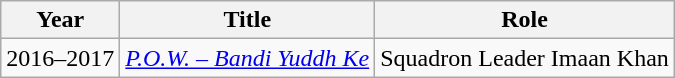<table class="wikitable sortable">
<tr>
<th>Year</th>
<th>Title</th>
<th>Role</th>
</tr>
<tr>
<td>2016–2017</td>
<td><em><a href='#'>P.O.W. – Bandi Yuddh Ke</a></em></td>
<td>Squadron Leader Imaan Khan</td>
</tr>
</table>
